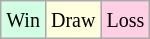<table class="wikitable">
<tr>
<td style="background: #d0ffe3;"><small>Win</small></td>
<td style="background: #ffffdd;"><small>Draw</small></td>
<td style="background: #ffd0e3;"><small>Loss</small></td>
</tr>
</table>
